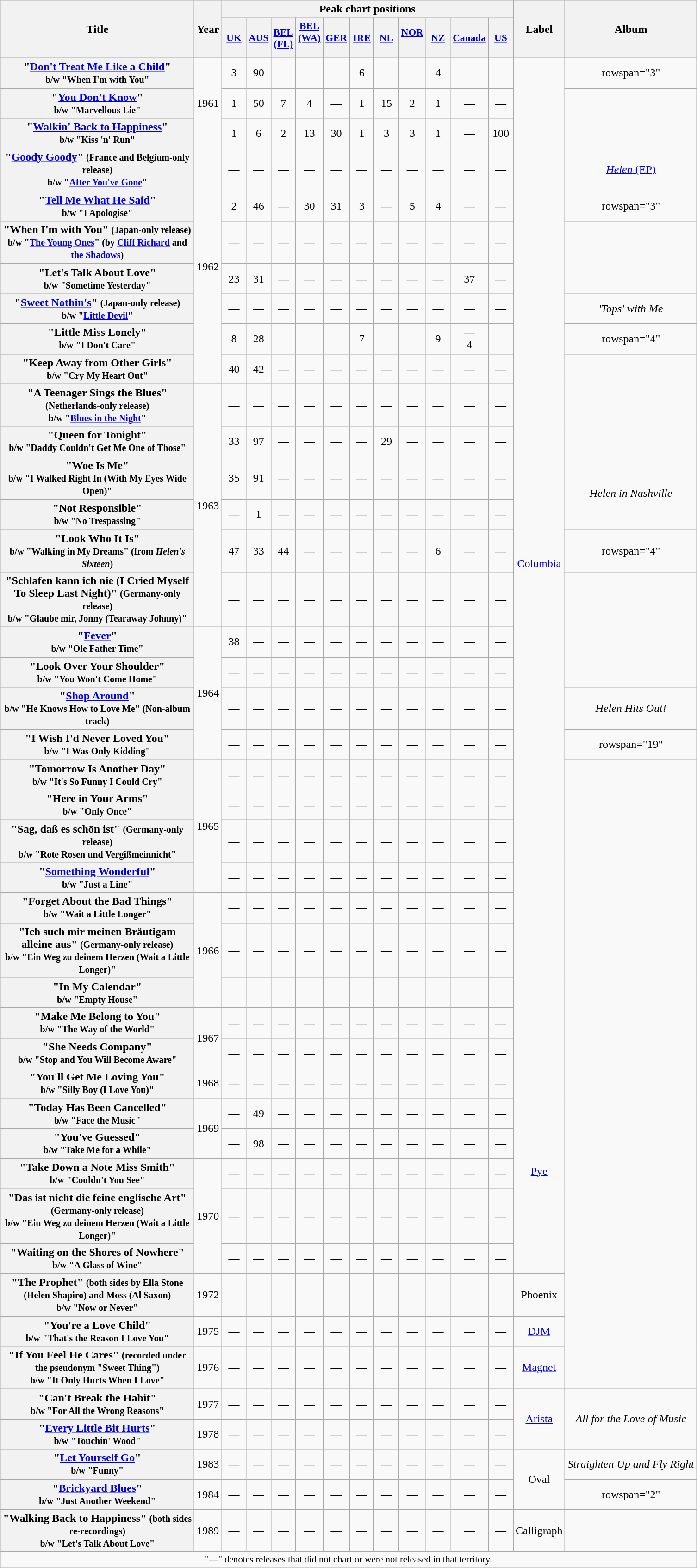<table class="wikitable plainrowheaders" style="text-align:center;">
<tr>
<th scope="col" rowspan="2" style="width:17em;">Title</th>
<th scope="col" rowspan="2" style="width:2em;">Year</th>
<th colspan="11">Peak chart positions</th>
<th rowspan="2">Label</th>
<th rowspan="2">Album</th>
</tr>
<tr>
<th scope="col" style="width:2em;font-size:90%;"><a href='#'>UK</a><br></th>
<th scope="col" style="width:2em;font-size:90%;"><a href='#'>AUS</a><br></th>
<th scope="col" style="width:2em;font-size:90%;"><a href='#'>BEL (FL)</a><br></th>
<th scope="col" style="width:2em;font-size:90%;"><a href='#'>BEL (WA)</a><br><br></th>
<th scope="col" style="width:2em;font-size:90%;"><a href='#'>GER</a><br></th>
<th scope="col" style="width:2em;font-size:90%;"><a href='#'>IRE</a><br></th>
<th scope="col" style="width:2em;font-size:90%;"><a href='#'>NL</a><br></th>
<th scope="col" style="width:2em;font-size:90%;"><a href='#'>NOR</a><br><br></th>
<th scope="col" style="width:2em;font-size:90%;"><a href='#'>NZ</a><br></th>
<th scope="col" style="width:2em;font-size:90%;"><a href='#'>Canada</a><br></th>
<th scope="col" style="width:2em;font-size:90%;"><a href='#'>US</a><br></th>
</tr>
<tr>
<th scope="row">"<a href='#'>Don't Treat Me Like a Child</a>"<br><small>b/w "When I'm with You"</small></th>
<td rowspan="3">1961</td>
<td>3</td>
<td>90</td>
<td>—</td>
<td>—</td>
<td>—</td>
<td>6</td>
<td>—</td>
<td>—</td>
<td>4</td>
<td>—</td>
<td>—</td>
<td rowspan="29"><a href='#'>Columbia</a></td>
<td>rowspan="3" </td>
</tr>
<tr>
<th scope="row">"<a href='#'>You Don't Know</a>"<br><small>b/w "Marvellous Lie"</small></th>
<td>1</td>
<td>50</td>
<td>7</td>
<td>4</td>
<td>—</td>
<td>1</td>
<td>15</td>
<td>2</td>
<td>1</td>
<td>—</td>
<td>—</td>
</tr>
<tr>
<th scope="row">"<a href='#'>Walkin' Back to Happiness</a>"<br><small>b/w "Kiss 'n' Run"</small></th>
<td>1</td>
<td>6</td>
<td>2</td>
<td>13</td>
<td>30</td>
<td>1</td>
<td>3</td>
<td>3</td>
<td>1</td>
<td>—</td>
<td>100</td>
</tr>
<tr>
<th scope="row">"<a href='#'>Goody Goody</a>" <small>(France and Belgium-only release)</small><br><small>b/w "<a href='#'>After You've Gone</a>"</small></th>
<td rowspan="7">1962</td>
<td>—</td>
<td>—</td>
<td>—</td>
<td>—</td>
<td>—</td>
<td>—</td>
<td>—</td>
<td>—</td>
<td>—</td>
<td>—</td>
<td>—</td>
<td><a href='#'><em>Helen</em> (EP)</a></td>
</tr>
<tr>
<th scope="row">"<a href='#'>Tell Me What He Said</a>"<br><small>b/w "I Apologise"</small></th>
<td>2</td>
<td>46</td>
<td>—</td>
<td>30</td>
<td>31</td>
<td>3</td>
<td>—</td>
<td>5</td>
<td>4</td>
<td>—</td>
<td>—</td>
<td>rowspan="3" </td>
</tr>
<tr>
<th scope="row">"When I'm with You" <small>(Japan-only release)</small><br><small>b/w "<a href='#'>The Young Ones</a>" (by <a href='#'>Cliff Richard</a> and <a href='#'>the Shadows</a>)</small></th>
<td>—</td>
<td>—</td>
<td>—</td>
<td>—</td>
<td>—</td>
<td>—</td>
<td>—</td>
<td>—</td>
<td>—</td>
<td>—</td>
<td>—</td>
</tr>
<tr>
<th scope="row">"Let's Talk About Love"<br><small>b/w "Sometime Yesterday"</small></th>
<td>23</td>
<td>31</td>
<td>—</td>
<td>—</td>
<td>—</td>
<td>—</td>
<td>—</td>
<td>—</td>
<td>—</td>
<td>37</td>
<td>—</td>
</tr>
<tr>
<th scope="row">"<a href='#'>Sweet Nothin's</a>" <small>(Japan-only release)</small><br><small>b/w "<a href='#'>Little Devil</a>"</small></th>
<td>—</td>
<td>—</td>
<td>—</td>
<td>—</td>
<td>—</td>
<td>—</td>
<td>—</td>
<td>—</td>
<td>—</td>
<td>—</td>
<td>—</td>
<td><em>'Tops' with Me</em></td>
</tr>
<tr>
<th scope="row">"Little Miss Lonely"<br><small>b/w "I Don't Care"</small></th>
<td>8</td>
<td>28</td>
<td>—</td>
<td>—</td>
<td>—</td>
<td>7</td>
<td>—</td>
<td>—</td>
<td>9</td>
<td>—<br>4</td>
<td>—</td>
<td>rowspan="4" </td>
</tr>
<tr>
<th scope="row">"Keep Away from Other Girls"<br><small>b/w "Cry My Heart Out"</small></th>
<td>40</td>
<td>42</td>
<td>—</td>
<td>—</td>
<td>—</td>
<td>—</td>
<td>—</td>
<td>—</td>
<td>—</td>
<td>—</td>
<td>—</td>
</tr>
<tr>
<th scope="row">"A Teenager Sings the Blues" <small>(Netherlands-only release)</small><br><small>b/w "<a href='#'>Blues in the Night</a>"</small></th>
<td rowspan="6">1963</td>
<td>—</td>
<td>—</td>
<td>—</td>
<td>—</td>
<td>—</td>
<td>—</td>
<td>—</td>
<td>—</td>
<td>—</td>
<td>—</td>
<td>—</td>
</tr>
<tr>
<th scope="row">"Queen for Tonight"<br><small>b/w "Daddy Couldn't Get Me One of Those"</small></th>
<td>33</td>
<td>97</td>
<td>—</td>
<td>—</td>
<td>—</td>
<td>—</td>
<td>29</td>
<td>—</td>
<td>—</td>
<td>—</td>
<td>—</td>
</tr>
<tr>
<th scope="row">"Woe Is Me"<br><small>b/w "I Walked Right In (With My Eyes Wide Open)"</small></th>
<td>35</td>
<td>91</td>
<td>—</td>
<td>—</td>
<td>—</td>
<td>—</td>
<td>—</td>
<td>—</td>
<td>—</td>
<td>—</td>
<td>—</td>
<td rowspan="2"><em>Helen in Nashville</em></td>
</tr>
<tr>
<th scope="row">"Not Responsible"<br><small>b/w "No Trespassing"</small></th>
<td>—</td>
<td>1</td>
<td>—</td>
<td>—</td>
<td>—</td>
<td>—</td>
<td>—</td>
<td>—</td>
<td>—</td>
<td>—</td>
<td>—</td>
</tr>
<tr>
<th scope="row">"Look Who It Is"<br><small>b/w "Walking in My Dreams" (from <em>Helen's Sixteen</em>)</small></th>
<td>47</td>
<td>33</td>
<td>44</td>
<td>—</td>
<td>—</td>
<td>—</td>
<td>—</td>
<td>—</td>
<td>6</td>
<td>—</td>
<td>—</td>
<td>rowspan="4" </td>
</tr>
<tr>
<th scope="row">"Schlafen kann ich nie (I Cried Myself To Sleep Last Night)" <small>(Germany-only release)</small><br><small>b/w "Glaube mir, Jonny (Tearaway Johnny)"</small></th>
<td>—</td>
<td>—</td>
<td>—</td>
<td>—</td>
<td>—</td>
<td>—</td>
<td>—</td>
<td>—</td>
<td>—</td>
<td>—</td>
<td>—</td>
</tr>
<tr>
<th scope="row">"<a href='#'>Fever</a>"<br><small>b/w "Ole Father Time"</small></th>
<td rowspan="4">1964</td>
<td>38</td>
<td>—</td>
<td>—</td>
<td>—</td>
<td>—</td>
<td>—</td>
<td>—</td>
<td>—</td>
<td>—</td>
<td>—</td>
<td>—</td>
</tr>
<tr>
<th scope="row">"Look Over Your Shoulder"<br><small>b/w "You Won't Come Home"</small></th>
<td>—</td>
<td>—</td>
<td>—</td>
<td>—</td>
<td>—</td>
<td>—</td>
<td>—</td>
<td>—</td>
<td>—</td>
<td>—</td>
<td>—</td>
</tr>
<tr>
<th scope="row">"<a href='#'>Shop Around</a>"<br><small>b/w "He Knows How to Love Me" (Non-album track)</small></th>
<td>—</td>
<td>—</td>
<td>—</td>
<td>—</td>
<td>—</td>
<td>—</td>
<td>—</td>
<td>—</td>
<td>—</td>
<td>—</td>
<td>—</td>
<td><em>Helen Hits Out!</em></td>
</tr>
<tr>
<th scope="row">"I Wish I'd Never Loved You"<br><small>b/w "I Was Only Kidding"</small></th>
<td>—</td>
<td>—</td>
<td>—</td>
<td>—</td>
<td>—</td>
<td>—</td>
<td>—</td>
<td>—</td>
<td>—</td>
<td>—</td>
<td>—</td>
<td>rowspan="19" </td>
</tr>
<tr>
<th scope="row">"Tomorrow Is Another Day"<br><small>b/w "It's So Funny I Could Cry"</small></th>
<td rowspan="4">1965</td>
<td>—</td>
<td>—</td>
<td>—</td>
<td>—</td>
<td>—</td>
<td>—</td>
<td>—</td>
<td>—</td>
<td>—</td>
<td>—</td>
<td>—</td>
</tr>
<tr>
<th scope="row">"Here in Your Arms"<br><small>b/w "Only Once"</small></th>
<td>—</td>
<td>—</td>
<td>—</td>
<td>—</td>
<td>—</td>
<td>—</td>
<td>—</td>
<td>—</td>
<td>—</td>
<td>—</td>
<td>—</td>
</tr>
<tr>
<th scope="row">"Sag, daß es schön ist" <small>(Germany-only release)</small><br><small>b/w "Rote Rosen und Vergißmeinnicht"</small></th>
<td>—</td>
<td>—</td>
<td>—</td>
<td>—</td>
<td>—</td>
<td>—</td>
<td>—</td>
<td>—</td>
<td>—</td>
<td>—</td>
<td>—</td>
</tr>
<tr>
<th scope="row">"<a href='#'>Something Wonderful</a>"<br><small>b/w "Just a Line"</small></th>
<td>—</td>
<td>—</td>
<td>—</td>
<td>—</td>
<td>—</td>
<td>—</td>
<td>—</td>
<td>—</td>
<td>—</td>
<td>—</td>
<td>—</td>
</tr>
<tr>
<th scope="row">"Forget About the Bad Things"<br><small>b/w "Wait a Little Longer"</small></th>
<td rowspan="3">1966</td>
<td>—</td>
<td>—</td>
<td>—</td>
<td>—</td>
<td>—</td>
<td>—</td>
<td>—</td>
<td>—</td>
<td>—</td>
<td>—</td>
<td>—</td>
</tr>
<tr>
<th scope="row">"Ich such mir meinen Bräutigam alleine aus" <small>(Germany-only release)</small><br><small>b/w "Ein Weg zu deinem Herzen (Wait a Little Longer)"</small></th>
<td>—</td>
<td>—</td>
<td>—</td>
<td>—</td>
<td>—</td>
<td>—</td>
<td>—</td>
<td>—</td>
<td>—</td>
<td>—</td>
<td>—</td>
</tr>
<tr>
<th scope="row">"In My Calendar"<br><small>b/w "Empty House"</small></th>
<td>—</td>
<td>—</td>
<td>—</td>
<td>—</td>
<td>—</td>
<td>—</td>
<td>—</td>
<td>—</td>
<td>—</td>
<td>—</td>
<td>—</td>
</tr>
<tr>
<th scope="row">"Make Me Belong to You"<br><small>b/w "The Way of the World"</small></th>
<td rowspan="2">1967</td>
<td>—</td>
<td>—</td>
<td>—</td>
<td>—</td>
<td>—</td>
<td>—</td>
<td>—</td>
<td>—</td>
<td>—</td>
<td>—</td>
<td>—</td>
</tr>
<tr>
<th scope="row">"She Needs Company"<br><small>b/w "Stop and You Will Become Aware"</small></th>
<td>—</td>
<td>—</td>
<td>—</td>
<td>—</td>
<td>—</td>
<td>—</td>
<td>—</td>
<td>—</td>
<td>—</td>
<td>—</td>
<td>—</td>
</tr>
<tr>
<th scope="row">"You'll Get Me Loving You"<br><small>b/w "Silly Boy (I Love You)"</small></th>
<td>1968</td>
<td>—</td>
<td>—</td>
<td>—</td>
<td>—</td>
<td>—</td>
<td>—</td>
<td>—</td>
<td>—</td>
<td>—</td>
<td>—</td>
<td>—</td>
<td rowspan="6"><a href='#'>Pye</a></td>
</tr>
<tr>
<th scope="row">"Today Has Been Cancelled"<br><small>b/w "Face the Music"</small></th>
<td rowspan="2">1969</td>
<td>—</td>
<td>49</td>
<td>—</td>
<td>—</td>
<td>—</td>
<td>—</td>
<td>—</td>
<td>—</td>
<td>—</td>
<td>—</td>
<td>—</td>
</tr>
<tr>
<th scope="row">"You've Guessed"<br><small>b/w "Take Me for a While"</small></th>
<td>—</td>
<td>98</td>
<td>—</td>
<td>—</td>
<td>—</td>
<td>—</td>
<td>—</td>
<td>—</td>
<td>—</td>
<td>—</td>
<td>—</td>
</tr>
<tr>
<th scope="row">"Take Down a Note Miss Smith"<br><small>b/w "Couldn't You See"</small></th>
<td rowspan="3">1970</td>
<td>—</td>
<td>—</td>
<td>—</td>
<td>—</td>
<td>—</td>
<td>—</td>
<td>—</td>
<td>—</td>
<td>—</td>
<td>—</td>
<td>—</td>
</tr>
<tr>
<th scope="row">"Das ist nicht die feine englische Art" <small>(Germany-only release)</small><br><small>b/w "Ein Weg zu deinem Herzen (Wait a Little Longer)"</small></th>
<td>—</td>
<td>—</td>
<td>—</td>
<td>—</td>
<td>—</td>
<td>—</td>
<td>—</td>
<td>—</td>
<td>—</td>
<td>—</td>
<td>—</td>
</tr>
<tr>
<th scope="row">"Waiting on the Shores of Nowhere"<br><small>b/w "A Glass of Wine"</small></th>
<td>—</td>
<td>—</td>
<td>—</td>
<td>—</td>
<td>—</td>
<td>—</td>
<td>—</td>
<td>—</td>
<td>—</td>
<td>—</td>
<td>—</td>
</tr>
<tr>
<th scope="row">"The Prophet" <small>(both sides by Ella Stone (Helen Shapiro) and Moss (Al Saxon)</small><br><small>b/w "Now or Never"</small></th>
<td>1972</td>
<td>—</td>
<td>—</td>
<td>—</td>
<td>—</td>
<td>—</td>
<td>—</td>
<td>—</td>
<td>—</td>
<td>—</td>
<td>—</td>
<td>—</td>
<td>Phoenix</td>
</tr>
<tr>
<th scope="row">"You're a Love Child"<br><small>b/w "That's the Reason I Love You"</small></th>
<td>1975</td>
<td>—</td>
<td>—</td>
<td>—</td>
<td>—</td>
<td>—</td>
<td>—</td>
<td>—</td>
<td>—</td>
<td>—</td>
<td>—</td>
<td>—</td>
<td><a href='#'>DJM</a></td>
</tr>
<tr>
<th scope="row">"If You Feel He Cares" <small>(recorded under the pseudonym "Sweet Thing")</small><br><small>b/w "It Only Hurts When I Love"</small></th>
<td>1976</td>
<td>—</td>
<td>—</td>
<td>—</td>
<td>—</td>
<td>—</td>
<td>—</td>
<td>—</td>
<td>—</td>
<td>—</td>
<td>—</td>
<td>—</td>
<td><a href='#'>Magnet</a></td>
</tr>
<tr>
<th scope="row">"Can't Break the Habit"<br><small>b/w "For All the Wrong Reasons"</small></th>
<td>1977</td>
<td>—</td>
<td>—</td>
<td>—</td>
<td>—</td>
<td>—</td>
<td>—</td>
<td>—</td>
<td>—</td>
<td>—</td>
<td>—</td>
<td>—</td>
<td rowspan="2"><a href='#'>Arista</a></td>
<td rowspan="2"><em>All for the Love of Music</em></td>
</tr>
<tr>
<th scope="row">"<a href='#'>Every Little Bit Hurts</a>"<br><small>b/w "Touchin' Wood"</small></th>
<td>1978</td>
<td>—</td>
<td>—</td>
<td>—</td>
<td>—</td>
<td>—</td>
<td>—</td>
<td>—</td>
<td>—</td>
<td>—</td>
<td>—</td>
<td>—</td>
</tr>
<tr>
<th scope="row">"<a href='#'>Let Yourself Go</a>"<br><small>b/w "Funny"</small></th>
<td>1983</td>
<td>—</td>
<td>—</td>
<td>—</td>
<td>—</td>
<td>—</td>
<td>—</td>
<td>—</td>
<td>—</td>
<td>—</td>
<td>—</td>
<td>—</td>
<td rowspan="2">Oval</td>
<td><em>Straighten Up and Fly Right</em></td>
</tr>
<tr>
<th scope="row">"<a href='#'>Brickyard Blues</a>"<br><small>b/w "Just Another Weekend"</small></th>
<td>1984</td>
<td>—</td>
<td>—</td>
<td>—</td>
<td>—</td>
<td>—</td>
<td>—</td>
<td>—</td>
<td>—</td>
<td>—</td>
<td>—</td>
<td>—</td>
<td>rowspan="2" </td>
</tr>
<tr>
<th scope="row">"Walking Back to Happiness" <small>(both sides re-recordings)</small><br><small>b/w "Let's Talk About Love"</small></th>
<td>1989</td>
<td>—</td>
<td>—</td>
<td>—</td>
<td>—</td>
<td>—</td>
<td>—</td>
<td>—</td>
<td>—</td>
<td>—</td>
<td>—</td>
<td>—</td>
<td>Calligraph</td>
</tr>
<tr>
<td colspan="15" style="font-size:85%">"—" denotes releases that did not chart or were not released in that territory.</td>
</tr>
</table>
